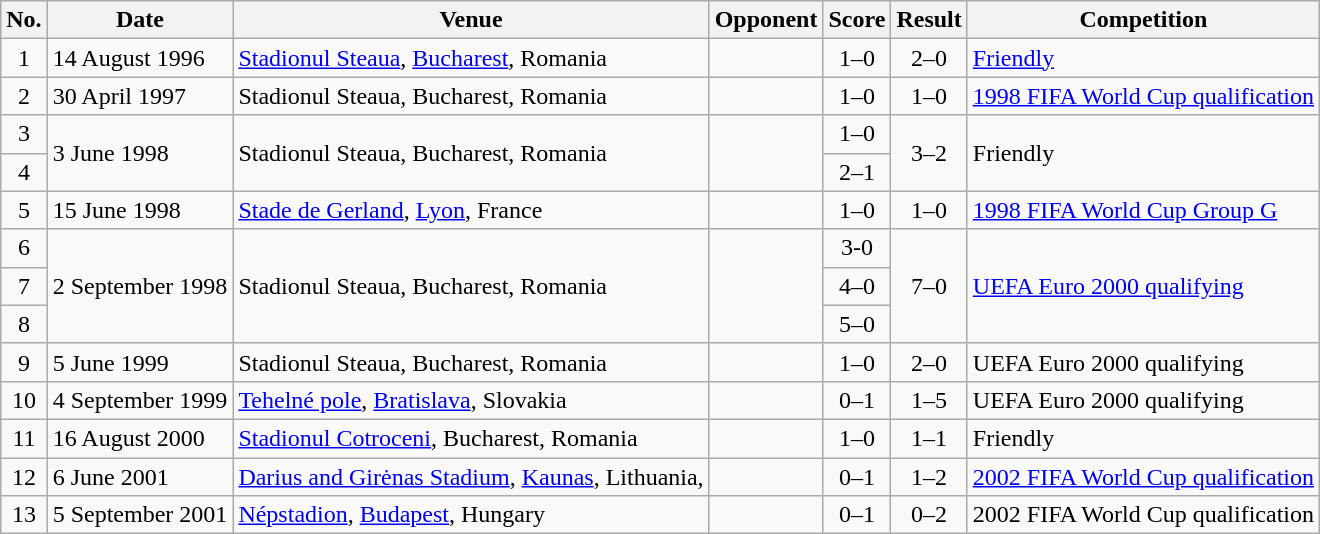<table class="wikitable sortable">
<tr>
<th scope="col">No.</th>
<th scope="col">Date</th>
<th scope="col">Venue</th>
<th scope="col">Opponent</th>
<th scope="col">Score</th>
<th scope="col">Result</th>
<th scope="col">Competition</th>
</tr>
<tr>
<td align="center">1</td>
<td>14 August 1996</td>
<td><a href='#'>Stadionul Steaua</a>, <a href='#'>Bucharest</a>, Romania</td>
<td></td>
<td align="center">1–0</td>
<td align="center">2–0</td>
<td><a href='#'>Friendly</a></td>
</tr>
<tr>
<td align="center">2</td>
<td>30 April 1997</td>
<td>Stadionul Steaua, Bucharest, Romania</td>
<td></td>
<td align="center">1–0</td>
<td align="center">1–0</td>
<td><a href='#'>1998 FIFA World Cup qualification</a></td>
</tr>
<tr>
<td align="center">3</td>
<td rowspan="2">3 June 1998</td>
<td rowspan="2">Stadionul Steaua, Bucharest, Romania</td>
<td rowspan="2"></td>
<td align="center">1–0</td>
<td rowspan="2" align="center">3–2</td>
<td rowspan="2">Friendly</td>
</tr>
<tr>
<td align="center">4</td>
<td align="center">2–1</td>
</tr>
<tr>
<td align="center">5</td>
<td>15 June 1998</td>
<td><a href='#'>Stade de Gerland</a>, <a href='#'>Lyon</a>, France</td>
<td></td>
<td align="center">1–0</td>
<td align="center">1–0</td>
<td><a href='#'>1998 FIFA World Cup Group G</a></td>
</tr>
<tr>
<td align="center">6</td>
<td rowspan="3">2 September 1998</td>
<td rowspan="3">Stadionul Steaua, Bucharest, Romania</td>
<td rowspan="3"></td>
<td align="center">3-0</td>
<td rowspan="3" align="center">7–0</td>
<td rowspan="3"><a href='#'>UEFA Euro 2000 qualifying</a></td>
</tr>
<tr>
<td align="center">7</td>
<td align="center">4–0</td>
</tr>
<tr>
<td align="center">8</td>
<td align="center">5–0</td>
</tr>
<tr>
<td align="center">9</td>
<td>5 June 1999</td>
<td>Stadionul Steaua, Bucharest, Romania</td>
<td></td>
<td align="center">1–0</td>
<td align="center">2–0</td>
<td>UEFA Euro 2000 qualifying</td>
</tr>
<tr>
<td align="center">10</td>
<td>4 September 1999</td>
<td><a href='#'>Tehelné pole</a>, <a href='#'>Bratislava</a>, Slovakia</td>
<td></td>
<td align="center">0–1</td>
<td align="center">1–5</td>
<td>UEFA Euro 2000 qualifying</td>
</tr>
<tr>
<td align="center">11</td>
<td>16 August 2000</td>
<td><a href='#'>Stadionul Cotroceni</a>, Bucharest, Romania</td>
<td></td>
<td align="center">1–0</td>
<td align="center">1–1</td>
<td>Friendly</td>
</tr>
<tr>
<td align="center">12</td>
<td>6 June 2001</td>
<td><a href='#'>Darius and Girėnas Stadium</a>, <a href='#'>Kaunas</a>, Lithuania,</td>
<td></td>
<td align="center">0–1</td>
<td align="center">1–2</td>
<td><a href='#'>2002 FIFA World Cup qualification</a></td>
</tr>
<tr>
<td align="center">13</td>
<td>5 September 2001</td>
<td><a href='#'>Népstadion</a>, <a href='#'>Budapest</a>, Hungary</td>
<td></td>
<td align="center">0–1</td>
<td align="center">0–2</td>
<td>2002 FIFA World Cup qualification</td>
</tr>
</table>
